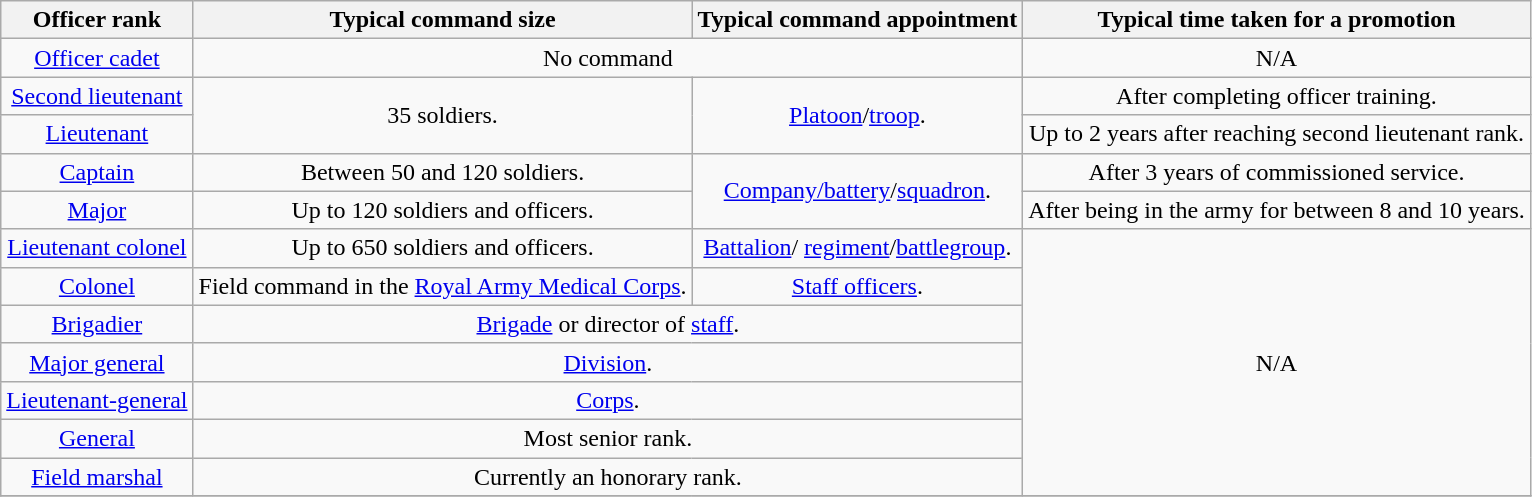<table class="wikitable" style="text-align:center">
<tr>
<th>Officer rank</th>
<th>Typical command size</th>
<th>Typical command appointment</th>
<th>Typical time taken for a promotion</th>
</tr>
<tr>
<td><a href='#'>Officer cadet</a></td>
<td colspan=2>No command</td>
<td>N/A</td>
</tr>
<tr>
<td><a href='#'>Second lieutenant</a></td>
<td rowspan=2>35 soldiers.</td>
<td rowspan=2><a href='#'>Platoon</a>/<a href='#'>troop</a>.</td>
<td>After completing officer training.</td>
</tr>
<tr>
<td><a href='#'>Lieutenant</a></td>
<td>Up to 2 years after reaching second lieutenant rank.</td>
</tr>
<tr>
<td><a href='#'>Captain</a></td>
<td>Between 50 and 120 soldiers.</td>
<td rowspan=2><a href='#'>Company/battery</a>/<a href='#'>squadron</a>.</td>
<td>After 3 years of commissioned service.</td>
</tr>
<tr>
<td><a href='#'>Major</a></td>
<td>Up to 120 soldiers and officers.</td>
<td>After being in the army for between 8 and 10 years.</td>
</tr>
<tr>
<td><a href='#'>Lieutenant colonel</a></td>
<td>Up to 650 soldiers and officers.</td>
<td><a href='#'>Battalion</a>/ <a href='#'>regiment</a>/<a href='#'>battlegroup</a>.</td>
<td rowspan=7>N/A</td>
</tr>
<tr>
<td><a href='#'>Colonel</a></td>
<td>Field command in the <a href='#'>Royal Army Medical Corps</a>.</td>
<td><a href='#'>Staff officers</a>.</td>
</tr>
<tr>
<td><a href='#'>Brigadier</a></td>
<td colspan=2><a href='#'>Brigade</a> or director of <a href='#'>staff</a>.</td>
</tr>
<tr>
<td><a href='#'>Major general</a></td>
<td colspan=2><a href='#'>Division</a>.</td>
</tr>
<tr>
<td><a href='#'>Lieutenant-general</a></td>
<td colspan=2><a href='#'>Corps</a>.</td>
</tr>
<tr>
<td><a href='#'>General</a></td>
<td colspan=2>Most senior rank.</td>
</tr>
<tr>
<td><a href='#'>Field marshal</a></td>
<td colspan=2>Currently an honorary rank.</td>
</tr>
<tr>
</tr>
</table>
